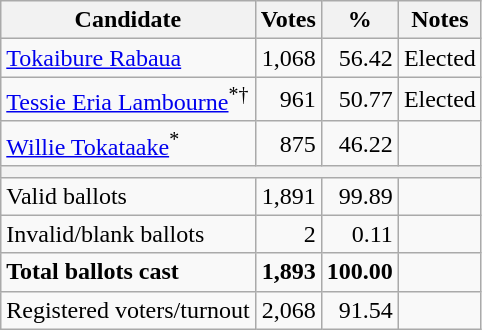<table class=wikitable style=text-align:right>
<tr>
<th>Candidate</th>
<th>Votes</th>
<th>%</th>
<th>Notes</th>
</tr>
<tr>
<td align=left><a href='#'>Tokaibure Rabaua</a></td>
<td>1,068</td>
<td>56.42</td>
<td>Elected</td>
</tr>
<tr>
<td align=left><a href='#'>Tessie Eria Lambourne</a><sup>*†</sup></td>
<td>961</td>
<td>50.77</td>
<td>Elected</td>
</tr>
<tr>
<td align=left><a href='#'>Willie Tokataake</a><sup>*</sup></td>
<td>875</td>
<td>46.22</td>
<td></td>
</tr>
<tr>
<th colspan=6></th>
</tr>
<tr>
<td align=left>Valid ballots</td>
<td>1,891</td>
<td>99.89</td>
<td></td>
</tr>
<tr>
<td align=left>Invalid/blank ballots</td>
<td>2</td>
<td>0.11</td>
<td></td>
</tr>
<tr style="font-weight:bold">
<td align=left>Total ballots cast</td>
<td>1,893</td>
<td>100.00</td>
<td></td>
</tr>
<tr>
<td align=left>Registered voters/turnout</td>
<td>2,068</td>
<td>91.54</td>
<td></td>
</tr>
</table>
